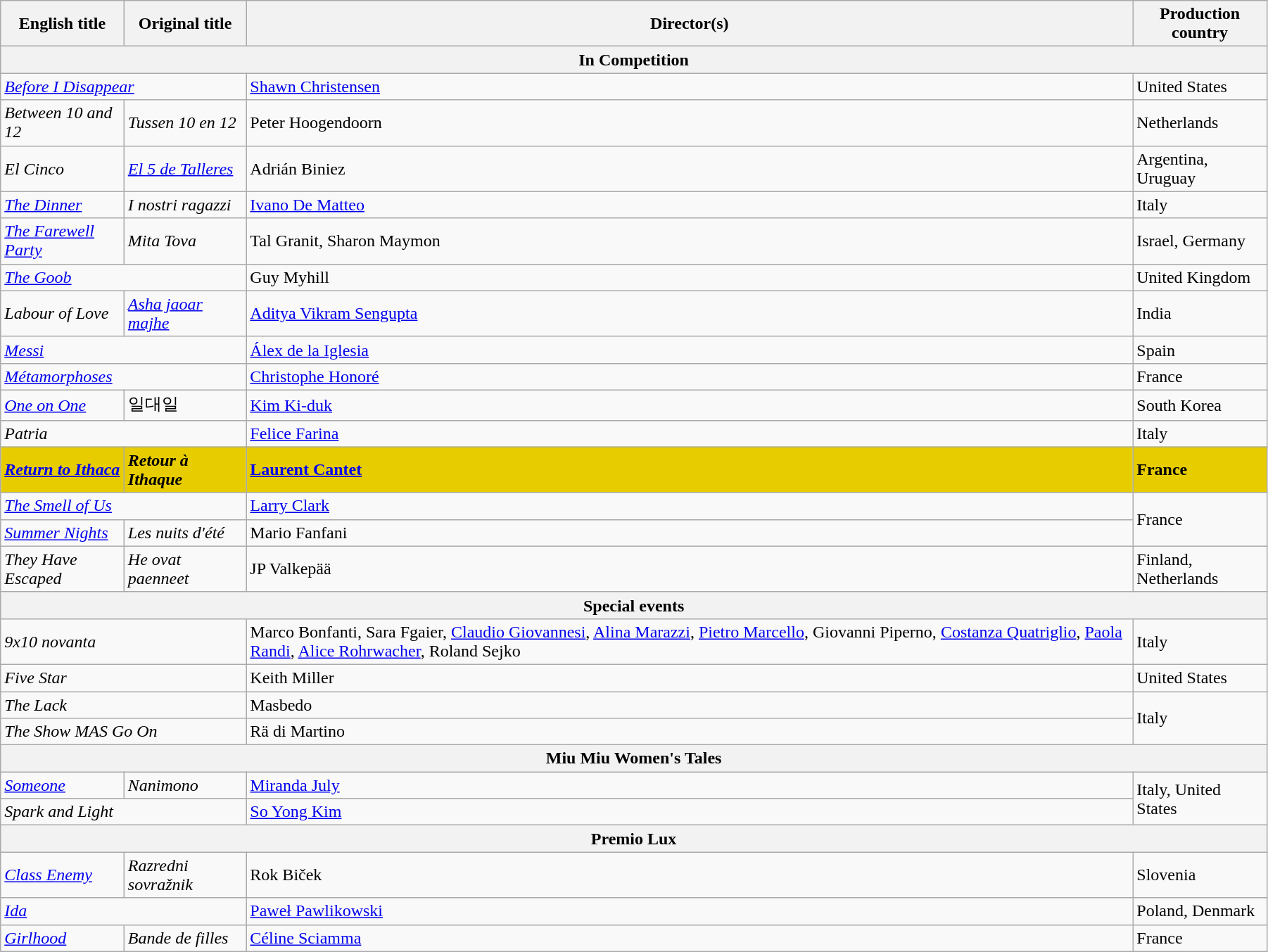<table class="wikitable" style="width:95%; margin-bottom:0px">
<tr>
<th>English title</th>
<th>Original title</th>
<th>Director(s)</th>
<th>Production country</th>
</tr>
<tr>
<th colspan="4">In Competition</th>
</tr>
<tr>
<td colspan=2><em><a href='#'>Before I Disappear</a></em></td>
<td data-sort-value="Christensen"><a href='#'>Shawn Christensen</a></td>
<td>United States</td>
</tr>
<tr>
<td><em>Between 10 and 12</em></td>
<td><em>Tussen 10 en 12</em></td>
<td data-sort-value="Hoogendoorn">Peter Hoogendoorn</td>
<td>Netherlands</td>
</tr>
<tr>
<td data-sort-value="Cinco"><em>El Cinco</em></td>
<td data-sort-value="5"><em><a href='#'>El 5 de Talleres</a></em></td>
<td data-sort-value="Biniez">Adrián Biniez</td>
<td>Argentina, Uruguay</td>
</tr>
<tr>
<td data-sort-value="Dinner"><em><a href='#'>The Dinner</a></em></td>
<td data-sort-value="Nostri"><em>I nostri ragazzi</em></td>
<td data-sort-value="De Matteo"><a href='#'>Ivano De Matteo</a></td>
<td>Italy</td>
</tr>
<tr>
<td data-sort-value="Farewell"><em><a href='#'>The Farewell Party</a></em></td>
<td><em>Mita Tova</em></td>
<td data-sort-value="Granit">Tal Granit, Sharon Maymon</td>
<td>Israel, Germany</td>
</tr>
<tr>
<td colspan=2 data-sort-value="Goob"><em><a href='#'>The Goob</a></em></td>
<td data-sort-value="Myhill">Guy Myhill</td>
<td>United Kingdom</td>
</tr>
<tr>
<td><em>Labour of Love</em></td>
<td><em><a href='#'>Asha jaoar majhe</a></em></td>
<td data-sort-value="Sengupta"><a href='#'>Aditya Vikram Sengupta</a></td>
<td>India</td>
</tr>
<tr>
<td colspan=2><em><a href='#'>Messi</a></em></td>
<td data-sort-value="Iglesia"><a href='#'>Álex de la Iglesia</a></td>
<td>Spain</td>
</tr>
<tr>
<td colspan=2><em><a href='#'>Métamorphoses</a></em></td>
<td data-sort-value="Honore"><a href='#'>Christophe Honoré</a></td>
<td>France</td>
</tr>
<tr>
<td><em><a href='#'>One on One</a></em></td>
<td>일대일</td>
<td data-sort-value="Ki-duk"><a href='#'>Kim Ki-duk</a></td>
<td>South Korea</td>
</tr>
<tr>
<td colspan=2><em>Patria</em></td>
<td data-sort-value="Farina"><a href='#'>Felice Farina</a></td>
<td>Italy</td>
</tr>
<tr style="background:#E7CD00;">
<td><strong><em><a href='#'>Return to Ithaca</a></em></strong></td>
<td><strong><em>Retour à Ithaque</em></strong></td>
<td data-sort-value="Cantet"><strong><a href='#'>Laurent Cantet</a></strong></td>
<td><strong>France</strong></td>
</tr>
<tr>
<td colspan=2 data-sort-value="Smell"><em><a href='#'>The Smell of Us</a></em></td>
<td data-sort-value="Clark"><a href='#'>Larry Clark</a></td>
<td rowspan="2">France</td>
</tr>
<tr>
<td><em><a href='#'>Summer Nights</a></em></td>
<td data-sort-value="Nuits"><em>Les nuits d'été</em></td>
<td data-sort-value="Fanfani">Mario Fanfani</td>
</tr>
<tr>
<td><em>They Have Escaped</em></td>
<td><em>He ovat paenneet</em></td>
<td data-sort-value="Valkepaa">JP Valkepää</td>
<td>Finland, Netherlands</td>
</tr>
<tr>
<th colspan="4">Special events</th>
</tr>
<tr>
<td colspan="2"><em>9x10 novanta</em></td>
<td>Marco Bonfanti, Sara Fgaier, <a href='#'>Claudio Giovannesi</a>, <a href='#'>Alina Marazzi</a>, <a href='#'>Pietro Marcello</a>, Giovanni Piperno, <a href='#'>Costanza Quatriglio</a>, <a href='#'>Paola Randi</a>, <a href='#'>Alice Rohrwacher</a>, Roland Sejko</td>
<td>Italy</td>
</tr>
<tr>
<td colspan="2"><em>Five Star</em></td>
<td>Keith Miller</td>
<td>United States</td>
</tr>
<tr>
<td colspan="2"><em>The Lack</em></td>
<td>Masbedo</td>
<td rowspan="2">Italy</td>
</tr>
<tr>
<td colspan="2"><em>The Show MAS Go On</em></td>
<td>Rä di Martino</td>
</tr>
<tr>
<th colspan="4">Miu Miu Women's Tales</th>
</tr>
<tr>
<td><em><a href='#'>Someone</a></em></td>
<td><em>Nanimono</em></td>
<td><a href='#'>Miranda July</a></td>
<td rowspan="2">Italy, United States</td>
</tr>
<tr>
<td colspan="2"><em>Spark and Light</em></td>
<td><a href='#'>So Yong Kim</a></td>
</tr>
<tr>
<th colspan="4">Premio Lux</th>
</tr>
<tr>
<td><em><a href='#'>Class Enemy</a></em></td>
<td><em>Razredni sovražnik</em></td>
<td>Rok Biček</td>
<td>Slovenia</td>
</tr>
<tr>
<td colspan="2"><em><a href='#'>Ida</a></em></td>
<td><a href='#'>Paweł Pawlikowski</a></td>
<td>Poland, Denmark</td>
</tr>
<tr>
<td><em><a href='#'>Girlhood</a></em></td>
<td><em>Bande de filles</em></td>
<td><a href='#'>Céline Sciamma</a></td>
<td>France</td>
</tr>
</table>
